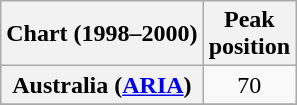<table class="wikitable sortable plainrowheaders" style="text-align:center">
<tr>
<th scope="col">Chart (1998–2000)</th>
<th scope="col">Peak<br>position</th>
</tr>
<tr>
<th scope="row">Australia (<a href='#'>ARIA</a>)</th>
<td>70</td>
</tr>
<tr>
</tr>
<tr>
</tr>
<tr>
</tr>
<tr>
</tr>
</table>
